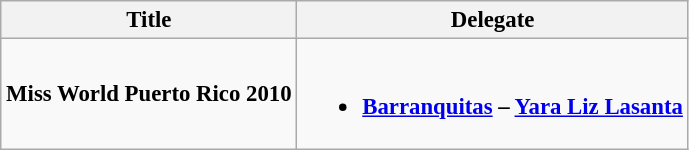<table class="wikitable sortable" style="font-size: 95%;">
<tr>
<th>Title</th>
<th>Delegate</th>
</tr>
<tr>
<td><strong>Miss World Puerto Rico 2010</strong></td>
<td><br><ul><li><strong> <a href='#'>Barranquitas</a> – <a href='#'>Yara Liz Lasanta</a></strong></li></ul></td>
</tr>
</table>
